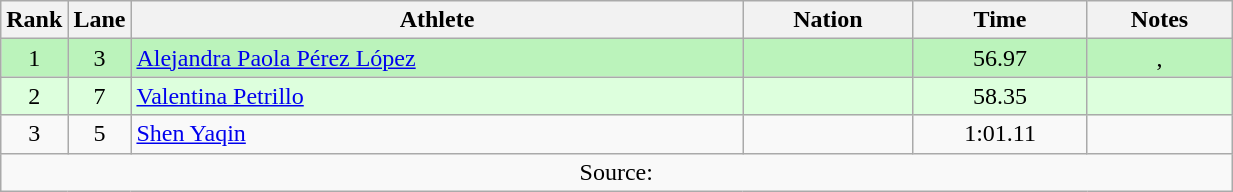<table class="wikitable sortable" style="text-align:center;width: 65%;">
<tr>
<th scope="col" style="width: 10px;">Rank</th>
<th scope="col" style="width: 10px;">Lane</th>
<th scope="col">Athlete</th>
<th scope="col">Nation</th>
<th scope="col">Time</th>
<th scope="col">Notes</th>
</tr>
<tr bgcolor=bbf3bb>
<td>1</td>
<td>3</td>
<td align=left><a href='#'>Alejandra Paola Pérez López</a><br></td>
<td align=left></td>
<td>56.97</td>
<td>, </td>
</tr>
<tr bgcolor=ddffdd>
<td>2</td>
<td>7</td>
<td align=left><a href='#'>Valentina Petrillo</a></td>
<td align=left></td>
<td>58.35</td>
<td></td>
</tr>
<tr>
<td>3</td>
<td>5</td>
<td align=left><a href='#'>Shen Yaqin</a><br></td>
<td align=left></td>
<td>1:01.11</td>
<td></td>
</tr>
<tr class="sortbottom">
<td colspan="6">Source:</td>
</tr>
</table>
